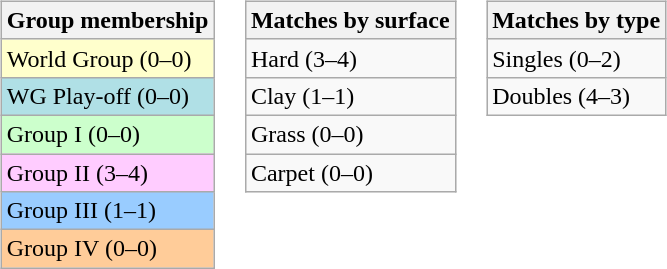<table>
<tr valign=top>
<td><br><table class=wikitable>
<tr>
<th>Group membership</th>
</tr>
<tr bgcolor=#FFFFCC>
<td>World Group (0–0)</td>
</tr>
<tr style="background:#B0E0E6;">
<td>WG Play-off (0–0)</td>
</tr>
<tr bgcolor=#CCFFCC>
<td>Group I (0–0)</td>
</tr>
<tr bgcolor=#FFCCFF>
<td>Group II (3–4)</td>
</tr>
<tr bgcolor=#99CCFF>
<td>Group III (1–1)</td>
</tr>
<tr bgcolor=#FFCC99>
<td>Group IV (0–0)</td>
</tr>
</table>
</td>
<td><br><table class=wikitable>
<tr>
<th>Matches by surface</th>
</tr>
<tr>
<td>Hard (3–4)</td>
</tr>
<tr>
<td>Clay (1–1)</td>
</tr>
<tr>
<td>Grass (0–0)</td>
</tr>
<tr>
<td>Carpet (0–0)</td>
</tr>
</table>
</td>
<td><br><table class=wikitable>
<tr>
<th>Matches by type</th>
</tr>
<tr>
<td>Singles (0–2)</td>
</tr>
<tr>
<td>Doubles (4–3)</td>
</tr>
</table>
</td>
</tr>
</table>
